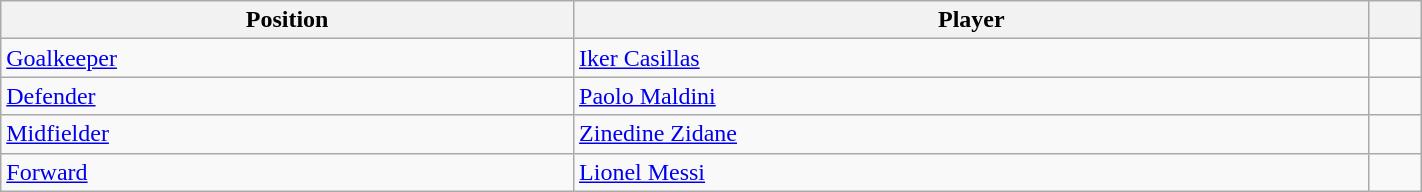<table class="wikitable mw-collapsible mw-uncollapsed" style="width:75%;">
<tr>
<th>Position</th>
<th>Player</th>
<th></th>
</tr>
<tr>
<td><a href='#'>Goalkeeper</a></td>
<td><a href='#'>Iker Casillas</a></td>
<td></td>
</tr>
<tr>
<td><a href='#'>Defender</a></td>
<td><a href='#'>Paolo Maldini</a></td>
<td></td>
</tr>
<tr>
<td><a href='#'>Midfielder</a></td>
<td><a href='#'>Zinedine Zidane</a></td>
<td></td>
</tr>
<tr>
<td><a href='#'>Forward</a></td>
<td><a href='#'>Lionel Messi</a></td>
<td></td>
</tr>
</table>
